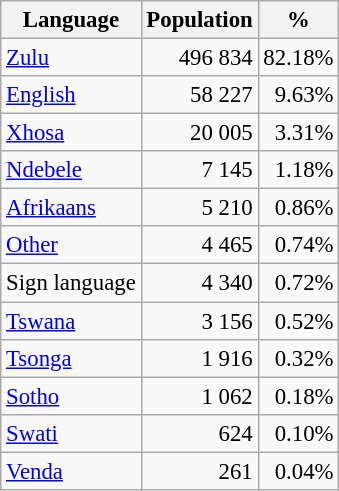<table class="wikitable" style="font-size: 95%; text-align: right">
<tr>
<th>Language</th>
<th>Population</th>
<th>%</th>
</tr>
<tr>
<td align=left><a href='#'>Zulu</a></td>
<td>496 834</td>
<td>82.18%</td>
</tr>
<tr>
<td align=left><a href='#'>English</a></td>
<td>58 227</td>
<td>9.63%</td>
</tr>
<tr>
<td align=left><a href='#'>Xhosa</a></td>
<td>20 005</td>
<td>3.31%</td>
</tr>
<tr>
<td align=left><a href='#'>Ndebele</a></td>
<td>7 145</td>
<td>1.18%</td>
</tr>
<tr>
<td align=left><a href='#'>Afrikaans</a></td>
<td>5 210</td>
<td>0.86%</td>
</tr>
<tr>
<td align=left><a href='#'>Other</a></td>
<td>4 465</td>
<td>0.74%</td>
</tr>
<tr>
<td align=left>Sign language</td>
<td>4 340</td>
<td>0.72%</td>
</tr>
<tr>
<td align=left><a href='#'>Tswana</a></td>
<td>3 156</td>
<td>0.52%</td>
</tr>
<tr>
<td align=left><a href='#'>Tsonga</a></td>
<td>1 916</td>
<td>0.32%</td>
</tr>
<tr>
<td align=left><a href='#'>Sotho</a></td>
<td>1 062</td>
<td>0.18%</td>
</tr>
<tr>
<td align=left><a href='#'>Swati</a></td>
<td>624</td>
<td>0.10%</td>
</tr>
<tr>
<td align=left><a href='#'>Venda</a></td>
<td>261</td>
<td>0.04%</td>
</tr>
</table>
